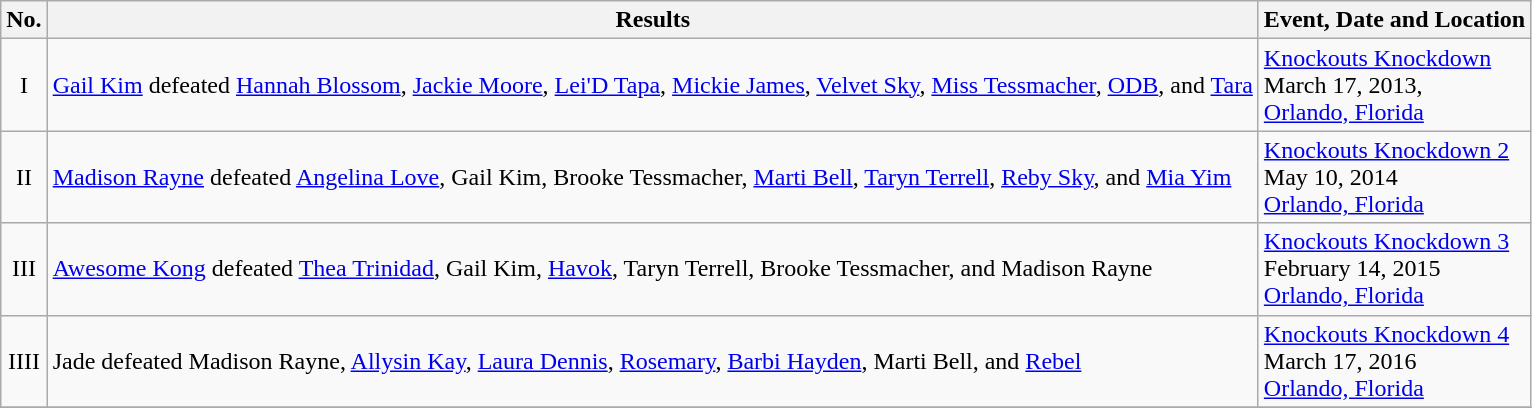<table class="wikitable">
<tr>
<th>No.</th>
<th>Results</th>
<th>Event, Date and Location</th>
</tr>
<tr>
<td align=center>I</td>
<td><a href='#'>Gail Kim</a> defeated <a href='#'>Hannah Blossom</a>, <a href='#'>Jackie Moore</a>, <a href='#'>Lei'D Tapa</a>, <a href='#'>Mickie James</a>, <a href='#'>Velvet Sky</a>, <a href='#'>Miss Tessmacher</a>, <a href='#'>ODB</a>, and <a href='#'>Tara</a></td>
<td><a href='#'>Knockouts Knockdown</a><br>March 17, 2013,<br><a href='#'>Orlando, Florida</a></td>
</tr>
<tr>
<td align=center>II</td>
<td><a href='#'>Madison Rayne</a> defeated <a href='#'>Angelina Love</a>, Gail Kim, Brooke Tessmacher, <a href='#'>Marti Bell</a>, <a href='#'>Taryn Terrell</a>, <a href='#'>Reby Sky</a>, and <a href='#'>Mia Yim</a></td>
<td><a href='#'>Knockouts Knockdown 2</a><br>May 10, 2014<br><a href='#'>Orlando, Florida</a></td>
</tr>
<tr>
<td align=center>III</td>
<td><a href='#'>Awesome Kong</a> defeated <a href='#'>Thea Trinidad</a>, Gail Kim, <a href='#'>Havok</a>, Taryn Terrell, Brooke Tessmacher, and Madison Rayne</td>
<td><a href='#'>Knockouts Knockdown 3</a><br>February 14, 2015<br><a href='#'>Orlando, Florida</a></td>
</tr>
<tr>
<td align=center>IIII</td>
<td>Jade defeated Madison Rayne, <a href='#'>Allysin Kay</a>, <a href='#'>Laura Dennis</a>, <a href='#'>Rosemary</a>, <a href='#'>Barbi Hayden</a>, Marti Bell, and <a href='#'>Rebel</a></td>
<td><a href='#'>Knockouts Knockdown 4</a><br>March 17, 2016<br><a href='#'>Orlando, Florida</a></td>
</tr>
<tr>
</tr>
</table>
